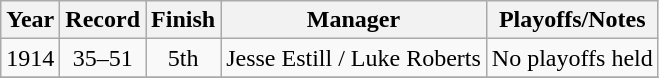<table class="wikitable" style="text-align:center">
<tr>
<th>Year</th>
<th>Record</th>
<th>Finish</th>
<th>Manager</th>
<th>Playoffs/Notes</th>
</tr>
<tr>
<td>1914</td>
<td>35–51</td>
<td>5th</td>
<td>Jesse Estill / Luke Roberts</td>
<td>No playoffs held</td>
</tr>
<tr>
</tr>
</table>
